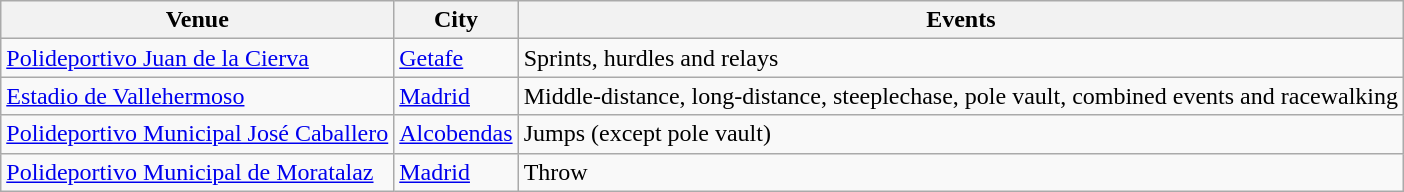<table class=wikitable>
<tr>
<th>Venue</th>
<th>City</th>
<th>Events</th>
</tr>
<tr>
<td><a href='#'>Polideportivo Juan de la Cierva</a></td>
<td><a href='#'>Getafe</a></td>
<td>Sprints, hurdles and relays</td>
</tr>
<tr>
<td><a href='#'>Estadio de Vallehermoso</a></td>
<td><a href='#'>Madrid</a></td>
<td>Middle-distance, long-distance, steeplechase, pole vault, combined events and racewalking</td>
</tr>
<tr>
<td><a href='#'>Polideportivo Municipal José Caballero</a></td>
<td><a href='#'>Alcobendas</a></td>
<td>Jumps (except pole vault)</td>
</tr>
<tr>
<td><a href='#'>Polideportivo Municipal de Moratalaz</a></td>
<td><a href='#'>Madrid</a></td>
<td>Throw</td>
</tr>
</table>
